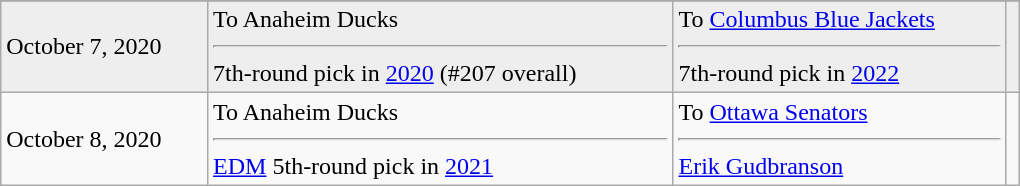<table cellspacing=0 class="wikitable" style="border:1px solid #999999; width:680px;">
<tr>
</tr>
<tr bgcolor="eeeeee">
<td>October 7, 2020</td>
<td valign="top">To Anaheim Ducks<hr>7th-round pick in <a href='#'>2020</a> (#207 overall)</td>
<td valign="top">To <a href='#'>Columbus Blue Jackets</a><hr> 7th-round pick in <a href='#'>2022</a></td>
<td></td>
</tr>
<tr>
<td>October 8, 2020</td>
<td valign="top">To Anaheim Ducks<hr><a href='#'>EDM</a> 5th-round pick in <a href='#'>2021</a></td>
<td valign="top">To <a href='#'>Ottawa Senators</a><hr><a href='#'>Erik Gudbranson</a></td>
<td></td>
</tr>
</table>
